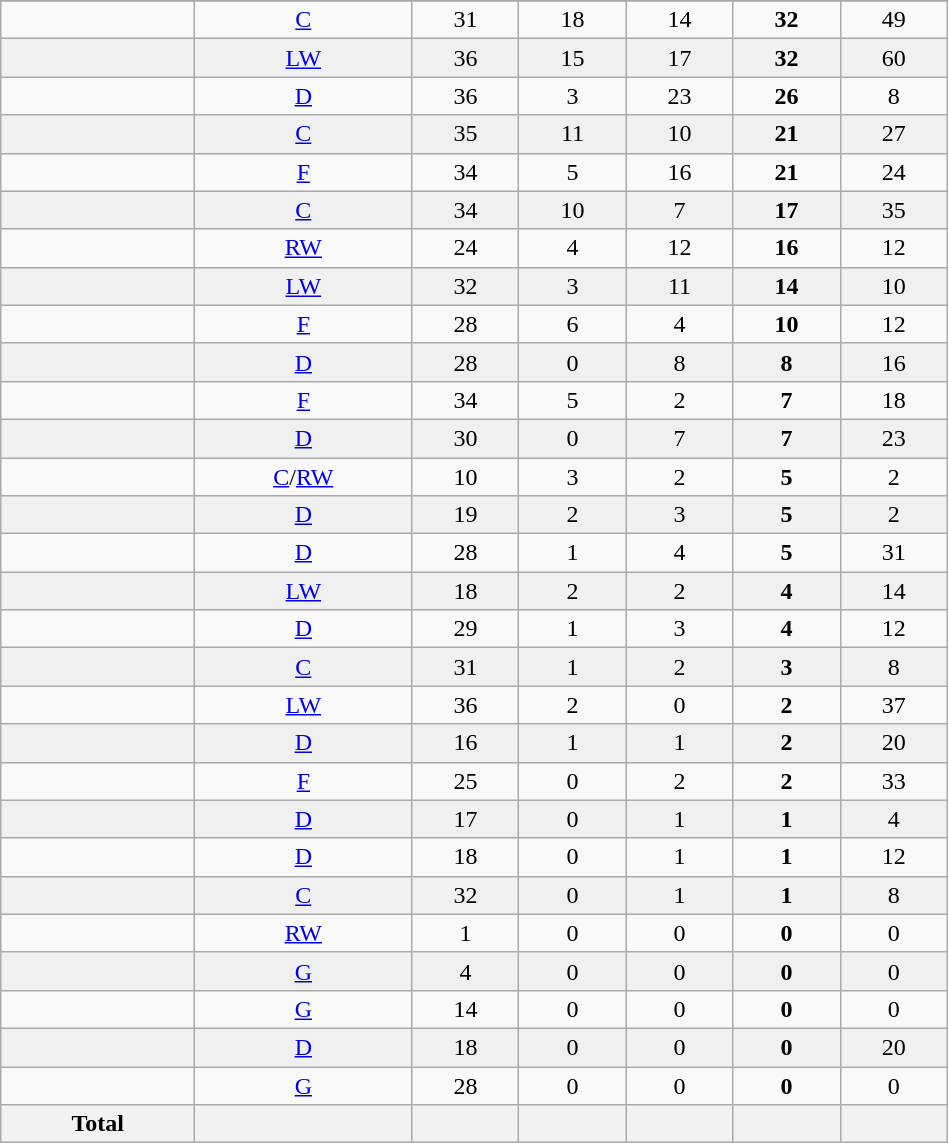<table class="wikitable sortable" width ="50%">
<tr align="center">
</tr>
<tr align="center" bgcolor="">
<td></td>
<td><a href='#'>C</a></td>
<td>31</td>
<td>18</td>
<td>14</td>
<td><strong>32</strong></td>
<td>49</td>
</tr>
<tr align="center" bgcolor="f0f0f0">
<td></td>
<td><a href='#'>LW</a></td>
<td>36</td>
<td>15</td>
<td>17</td>
<td><strong>32</strong></td>
<td>60</td>
</tr>
<tr align="center" bgcolor="">
<td></td>
<td><a href='#'>D</a></td>
<td>36</td>
<td>3</td>
<td>23</td>
<td><strong>26</strong></td>
<td>8</td>
</tr>
<tr align="center" bgcolor="f0f0f0">
<td></td>
<td><a href='#'>C</a></td>
<td>35</td>
<td>11</td>
<td>10</td>
<td><strong>21</strong></td>
<td>27</td>
</tr>
<tr align="center" bgcolor="">
<td></td>
<td><a href='#'>F</a></td>
<td>34</td>
<td>5</td>
<td>16</td>
<td><strong>21</strong></td>
<td>24</td>
</tr>
<tr align="center" bgcolor="f0f0f0">
<td></td>
<td><a href='#'>C</a></td>
<td>34</td>
<td>10</td>
<td>7</td>
<td><strong>17</strong></td>
<td>35</td>
</tr>
<tr align="center" bgcolor="">
<td></td>
<td><a href='#'>RW</a></td>
<td>24</td>
<td>4</td>
<td>12</td>
<td><strong>16</strong></td>
<td>12</td>
</tr>
<tr align="center" bgcolor="f0f0f0">
<td></td>
<td><a href='#'>LW</a></td>
<td>32</td>
<td>3</td>
<td>11</td>
<td><strong>14</strong></td>
<td>10</td>
</tr>
<tr align="center" bgcolor="">
<td></td>
<td><a href='#'>F</a></td>
<td>28</td>
<td>6</td>
<td>4</td>
<td><strong>10</strong></td>
<td>12</td>
</tr>
<tr align="center" bgcolor="f0f0f0">
<td></td>
<td><a href='#'>D</a></td>
<td>28</td>
<td>0</td>
<td>8</td>
<td><strong>8</strong></td>
<td>16</td>
</tr>
<tr align="center" bgcolor="">
<td></td>
<td><a href='#'>F</a></td>
<td>34</td>
<td>5</td>
<td>2</td>
<td><strong>7</strong></td>
<td>18</td>
</tr>
<tr align="center" bgcolor="f0f0f0">
<td></td>
<td><a href='#'>D</a></td>
<td>30</td>
<td>0</td>
<td>7</td>
<td><strong>7</strong></td>
<td>23</td>
</tr>
<tr align="center" bgcolor="">
<td></td>
<td><a href='#'>C</a>/<a href='#'>RW</a></td>
<td>10</td>
<td>3</td>
<td>2</td>
<td><strong>5</strong></td>
<td>2</td>
</tr>
<tr align="center" bgcolor="f0f0f0">
<td></td>
<td><a href='#'>D</a></td>
<td>19</td>
<td>2</td>
<td>3</td>
<td><strong>5</strong></td>
<td>2</td>
</tr>
<tr align="center" bgcolor="">
<td></td>
<td><a href='#'>D</a></td>
<td>28</td>
<td>1</td>
<td>4</td>
<td><strong>5</strong></td>
<td>31</td>
</tr>
<tr align="center" bgcolor="f0f0f0">
<td></td>
<td><a href='#'>LW</a></td>
<td>18</td>
<td>2</td>
<td>2</td>
<td><strong>4</strong></td>
<td>14</td>
</tr>
<tr align="center" bgcolor="">
<td></td>
<td><a href='#'>D</a></td>
<td>29</td>
<td>1</td>
<td>3</td>
<td><strong>4</strong></td>
<td>12</td>
</tr>
<tr align="center" bgcolor="f0f0f0">
<td></td>
<td><a href='#'>C</a></td>
<td>31</td>
<td>1</td>
<td>2</td>
<td><strong>3</strong></td>
<td>8</td>
</tr>
<tr align="center" bgcolor="">
<td></td>
<td><a href='#'>LW</a></td>
<td>36</td>
<td>2</td>
<td>0</td>
<td><strong>2</strong></td>
<td>37</td>
</tr>
<tr align="center" bgcolor="f0f0f0">
<td></td>
<td><a href='#'>D</a></td>
<td>16</td>
<td>1</td>
<td>1</td>
<td><strong>2</strong></td>
<td>20</td>
</tr>
<tr align="center" bgcolor="">
<td></td>
<td><a href='#'>F</a></td>
<td>25</td>
<td>0</td>
<td>2</td>
<td><strong>2</strong></td>
<td>33</td>
</tr>
<tr align="center" bgcolor="f0f0f0">
<td></td>
<td><a href='#'>D</a></td>
<td>17</td>
<td>0</td>
<td>1</td>
<td><strong>1</strong></td>
<td>4</td>
</tr>
<tr align="center" bgcolor="">
<td></td>
<td><a href='#'>D</a></td>
<td>18</td>
<td>0</td>
<td>1</td>
<td><strong>1</strong></td>
<td>12</td>
</tr>
<tr align="center" bgcolor="f0f0f0">
<td></td>
<td><a href='#'>C</a></td>
<td>32</td>
<td>0</td>
<td>1</td>
<td><strong>1</strong></td>
<td>8</td>
</tr>
<tr align="center" bgcolor="">
<td></td>
<td><a href='#'>RW</a></td>
<td>1</td>
<td>0</td>
<td>0</td>
<td><strong>0</strong></td>
<td>0</td>
</tr>
<tr align="center" bgcolor="f0f0f0">
<td></td>
<td><a href='#'>G</a></td>
<td>4</td>
<td>0</td>
<td>0</td>
<td><strong>0</strong></td>
<td>0</td>
</tr>
<tr align="center" bgcolor="">
<td></td>
<td><a href='#'>G</a></td>
<td>14</td>
<td>0</td>
<td>0</td>
<td><strong>0</strong></td>
<td>0</td>
</tr>
<tr align="center" bgcolor="f0f0f0">
<td></td>
<td><a href='#'>D</a></td>
<td>18</td>
<td>0</td>
<td>0</td>
<td><strong>0</strong></td>
<td>20</td>
</tr>
<tr align="center" bgcolor="">
<td></td>
<td><a href='#'>G</a></td>
<td>28</td>
<td>0</td>
<td>0</td>
<td><strong>0</strong></td>
<td>0</td>
</tr>
<tr>
<th>Total</th>
<th></th>
<th></th>
<th></th>
<th></th>
<th></th>
<th></th>
</tr>
</table>
